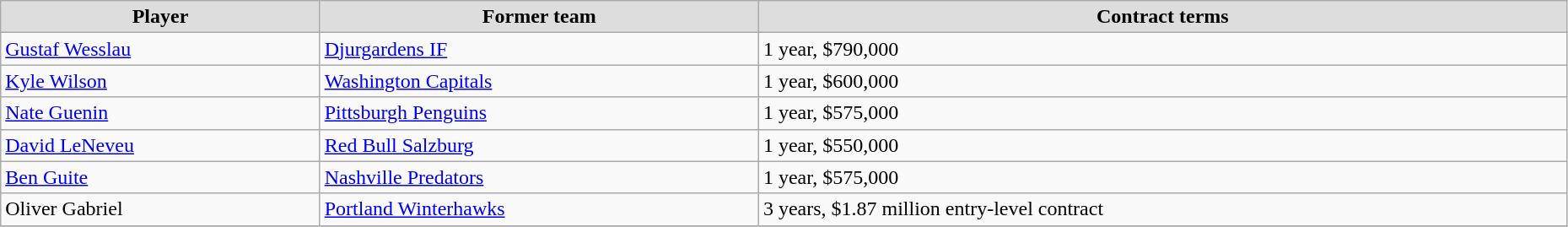<table class="wikitable" width=98%>
<tr align="center" bgcolor="#dddddd">
<td><strong>Player</strong></td>
<td><strong>Former team</strong></td>
<td><strong>Contract terms</strong></td>
</tr>
<tr>
<td><a href='#'>Gustaf Wesslau</a></td>
<td><a href='#'>Djurgardens IF</a></td>
<td>1 year, $790,000</td>
</tr>
<tr>
<td><a href='#'>Kyle Wilson</a></td>
<td><a href='#'>Washington Capitals</a></td>
<td>1 year, $600,000</td>
</tr>
<tr>
<td><a href='#'>Nate Guenin</a></td>
<td><a href='#'>Pittsburgh Penguins</a></td>
<td>1 year, $575,000</td>
</tr>
<tr>
<td><a href='#'>David LeNeveu</a></td>
<td><a href='#'>Red Bull Salzburg</a></td>
<td>1 year, $550,000</td>
</tr>
<tr>
<td><a href='#'>Ben Guite</a></td>
<td><a href='#'>Nashville Predators</a></td>
<td>1 year, $575,000</td>
</tr>
<tr>
<td>Oliver Gabriel</td>
<td><a href='#'>Portland Winterhawks</a></td>
<td>3 years, $1.87 million entry-level contract</td>
</tr>
<tr>
</tr>
</table>
